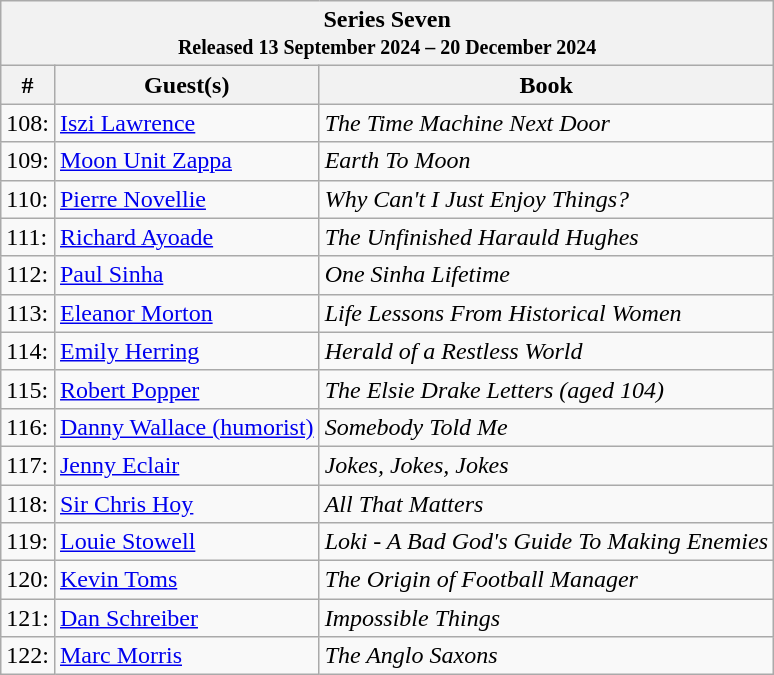<table class="wikitable">
<tr>
<th colspan="3">Series Seven<br><small>Released 13 September 2024 – 20 December 2024 </small></th>
</tr>
<tr>
<th>#</th>
<th>Guest(s)</th>
<th>Book</th>
</tr>
<tr>
<td>108:</td>
<td><a href='#'>Iszi Lawrence</a></td>
<td><em>The Time Machine Next Door</em></td>
</tr>
<tr>
<td>109:</td>
<td><a href='#'>Moon Unit Zappa</a></td>
<td><em>Earth To Moon</em></td>
</tr>
<tr>
<td>110:</td>
<td><a href='#'>Pierre Novellie</a></td>
<td><em>Why Can't I Just Enjoy Things?</em></td>
</tr>
<tr>
<td>111:</td>
<td><a href='#'>Richard Ayoade</a></td>
<td><em>The Unfinished Harauld Hughes</em></td>
</tr>
<tr>
<td>112:</td>
<td><a href='#'>Paul Sinha</a></td>
<td><em>One Sinha Lifetime</em></td>
</tr>
<tr>
<td>113:</td>
<td><a href='#'>Eleanor Morton</a></td>
<td><em>Life Lessons From Historical Women</em></td>
</tr>
<tr>
<td>114:</td>
<td><a href='#'>Emily Herring</a></td>
<td><em>Herald of a Restless World</em></td>
</tr>
<tr>
<td>115:</td>
<td><a href='#'>Robert Popper</a></td>
<td><em>The Elsie Drake Letters (aged 104)</em></td>
</tr>
<tr>
<td>116:</td>
<td><a href='#'>Danny Wallace (humorist)</a></td>
<td><em>Somebody Told Me</em></td>
</tr>
<tr>
<td>117:</td>
<td><a href='#'>Jenny Eclair</a></td>
<td><em>Jokes, Jokes, Jokes</em></td>
</tr>
<tr>
<td>118:</td>
<td><a href='#'>Sir Chris Hoy</a></td>
<td><em>All That Matters</em></td>
</tr>
<tr>
<td>119:</td>
<td><a href='#'>Louie Stowell</a></td>
<td><em>Loki - A Bad God's Guide To Making Enemies</em></td>
</tr>
<tr>
<td>120:</td>
<td><a href='#'>Kevin Toms</a></td>
<td><em>The Origin of Football Manager</em></td>
</tr>
<tr>
<td>121:</td>
<td><a href='#'>Dan Schreiber</a></td>
<td><em>Impossible Things</em></td>
</tr>
<tr>
<td>122:</td>
<td><a href='#'>Marc Morris</a></td>
<td><em>The Anglo Saxons</em></td>
</tr>
</table>
